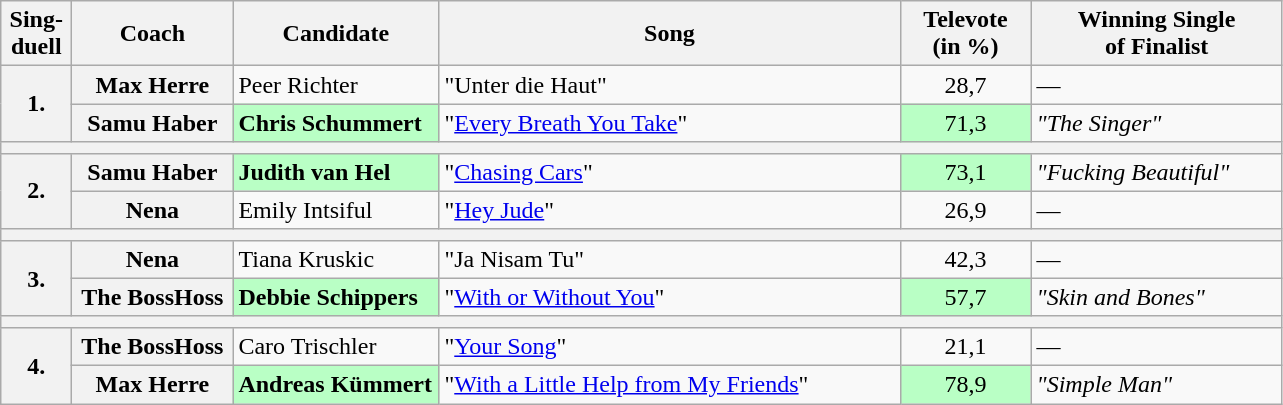<table class="wikitable" style="width: auto;">
<tr>
<th width="40px">Sing-<br>duell</th>
<th width="100px">Coach</th>
<th width="130px">Candidate</th>
<th width="300px">Song</th>
<th width="80px">Televote<br>(in %)</th>
<th width="160px">Winning Single<br>of Finalist</th>
</tr>
<tr>
<th rowspan=2>1.</th>
<th>Max Herre</th>
<td>Peer Richter</td>
<td>"Unter die Haut"</td>
<td align="center">28,7</td>
<td>—</td>
</tr>
<tr>
<th>Samu Haber</th>
<td style="background:#B9FFC5"><strong>Chris Schummert</strong></td>
<td>"<a href='#'>Every Breath You Take</a>"</td>
<td align="center" style="background:#B9FFC5">71,3</td>
<td><em>"The Singer"</em></td>
</tr>
<tr>
<th colspan=7></th>
</tr>
<tr>
<th rowspan=2>2.</th>
<th>Samu Haber</th>
<td style="background:#B9FFC5"><strong>Judith van Hel</strong></td>
<td>"<a href='#'>Chasing Cars</a>"</td>
<td align="center" style="background:#B9FFC5">73,1</td>
<td><em>"Fucking Beautiful"</em></td>
</tr>
<tr>
<th>Nena</th>
<td>Emily Intsiful</td>
<td>"<a href='#'>Hey Jude</a>"</td>
<td align="center">26,9</td>
<td>—</td>
</tr>
<tr>
<th colspan=7></th>
</tr>
<tr>
<th rowspan=2>3.</th>
<th>Nena</th>
<td>Tiana Kruskic</td>
<td>"Ja Nisam Tu"</td>
<td align="center">42,3</td>
<td>—</td>
</tr>
<tr>
<th>The BossHoss</th>
<td style="background:#B9FFC5"><strong>Debbie Schippers</strong></td>
<td>"<a href='#'>With or Without You</a>"</td>
<td align="center" style="background:#B9FFC5">57,7</td>
<td><em>"Skin and Bones"</em></td>
</tr>
<tr>
<th colspan=7></th>
</tr>
<tr>
<th rowspan=2>4.</th>
<th>The BossHoss</th>
<td>Caro Trischler</td>
<td>"<a href='#'>Your Song</a>"</td>
<td align="center">21,1</td>
<td>—</td>
</tr>
<tr>
<th>Max Herre</th>
<td style="background:#B9FFC5"><strong>Andreas Kümmert</strong></td>
<td>"<a href='#'>With a Little Help from My Friends</a>"</td>
<td align="center" style="background:#B9FFC5">78,9</td>
<td><em>"Simple Man"</em></td>
</tr>
</table>
